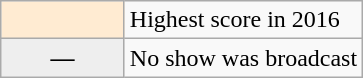<table class="wikitable">
<tr>
<th width="75px" style="background:#FFEBD2; text-align:center" scope="row"></th>
<td>Highest score in 2016</td>
</tr>
<tr>
<th width="75px" style="background:#eee; text-align:center" scope="row">—</th>
<td>No show was broadcast</td>
</tr>
</table>
